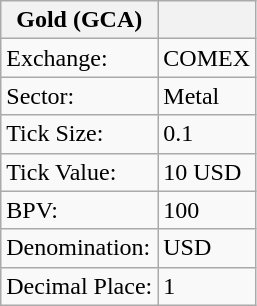<table class="wikitable">
<tr>
<th>Gold (GCA)</th>
<th></th>
</tr>
<tr>
<td>Exchange:</td>
<td>COMEX</td>
</tr>
<tr>
<td>Sector:</td>
<td>Metal</td>
</tr>
<tr>
<td>Tick Size:</td>
<td>0.1</td>
</tr>
<tr>
<td>Tick Value:</td>
<td>10 USD</td>
</tr>
<tr>
<td>BPV:</td>
<td>100</td>
</tr>
<tr>
<td>Denomination:</td>
<td>USD</td>
</tr>
<tr>
<td>Decimal Place:</td>
<td>1</td>
</tr>
</table>
